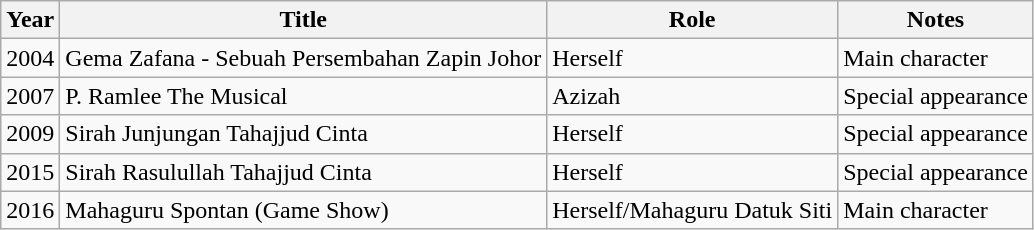<table class="wikitable">
<tr>
<th>Year</th>
<th>Title</th>
<th>Role</th>
<th>Notes</th>
</tr>
<tr>
<td>2004</td>
<td>Gema Zafana - Sebuah Persembahan Zapin Johor</td>
<td>Herself</td>
<td>Main character</td>
</tr>
<tr>
<td>2007</td>
<td>P. Ramlee The Musical</td>
<td>Azizah</td>
<td>Special appearance</td>
</tr>
<tr>
<td>2009</td>
<td>Sirah Junjungan Tahajjud Cinta</td>
<td>Herself</td>
<td>Special appearance</td>
</tr>
<tr>
<td>2015</td>
<td>Sirah Rasulullah Tahajjud Cinta</td>
<td>Herself</td>
<td>Special appearance</td>
</tr>
<tr>
<td>2016</td>
<td>Mahaguru Spontan (Game Show)</td>
<td>Herself/Mahaguru Datuk Siti</td>
<td>Main character</td>
</tr>
</table>
